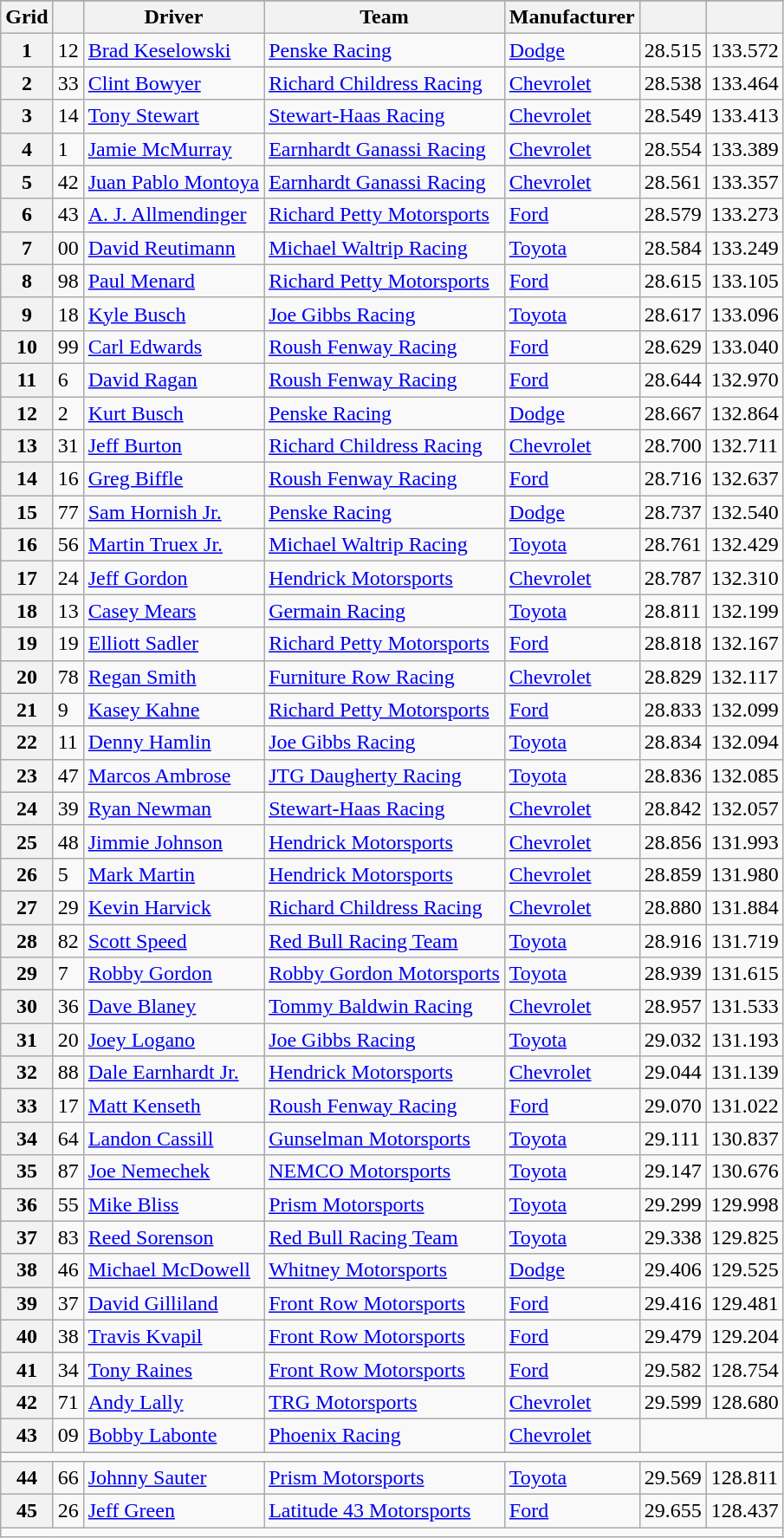<table class="wikitable">
<tr>
</tr>
<tr>
<th scope="col">Grid</th>
<th scope="col"></th>
<th scope="col">Driver</th>
<th scope="col">Team</th>
<th scope="col">Manufacturer</th>
<th scope="col"></th>
<th scope="col"></th>
</tr>
<tr>
<th scope="row">1</th>
<td>12</td>
<td><a href='#'>Brad Keselowski</a></td>
<td><a href='#'>Penske Racing</a></td>
<td><a href='#'>Dodge</a></td>
<td>28.515</td>
<td>133.572</td>
</tr>
<tr>
<th scope="row">2</th>
<td>33</td>
<td><a href='#'>Clint Bowyer</a></td>
<td><a href='#'>Richard Childress Racing</a></td>
<td><a href='#'>Chevrolet</a></td>
<td>28.538</td>
<td>133.464</td>
</tr>
<tr>
<th scope="row">3</th>
<td>14</td>
<td><a href='#'>Tony Stewart</a></td>
<td><a href='#'>Stewart-Haas Racing</a></td>
<td><a href='#'>Chevrolet</a></td>
<td>28.549</td>
<td>133.413</td>
</tr>
<tr>
<th scope="row">4</th>
<td>1</td>
<td><a href='#'>Jamie McMurray</a></td>
<td><a href='#'>Earnhardt Ganassi Racing</a></td>
<td><a href='#'>Chevrolet</a></td>
<td>28.554</td>
<td>133.389</td>
</tr>
<tr>
<th scope="row">5</th>
<td>42</td>
<td><a href='#'>Juan Pablo Montoya</a></td>
<td><a href='#'>Earnhardt Ganassi Racing</a></td>
<td><a href='#'>Chevrolet</a></td>
<td>28.561</td>
<td>133.357</td>
</tr>
<tr>
<th scope="row">6</th>
<td>43</td>
<td><a href='#'>A. J. Allmendinger</a></td>
<td><a href='#'>Richard Petty Motorsports</a></td>
<td><a href='#'>Ford</a></td>
<td>28.579</td>
<td>133.273</td>
</tr>
<tr>
<th scope="row">7</th>
<td>00</td>
<td><a href='#'>David Reutimann</a></td>
<td><a href='#'>Michael Waltrip Racing</a></td>
<td><a href='#'>Toyota</a></td>
<td>28.584</td>
<td>133.249</td>
</tr>
<tr>
<th scope="row">8</th>
<td>98</td>
<td><a href='#'>Paul Menard</a></td>
<td><a href='#'>Richard Petty Motorsports</a></td>
<td><a href='#'>Ford</a></td>
<td>28.615</td>
<td>133.105</td>
</tr>
<tr>
<th scope="row">9</th>
<td>18</td>
<td><a href='#'>Kyle Busch</a></td>
<td><a href='#'>Joe Gibbs Racing</a></td>
<td><a href='#'>Toyota</a></td>
<td>28.617</td>
<td>133.096</td>
</tr>
<tr>
<th scope="row">10</th>
<td>99</td>
<td><a href='#'>Carl Edwards</a></td>
<td><a href='#'>Roush Fenway Racing</a></td>
<td><a href='#'>Ford</a></td>
<td>28.629</td>
<td>133.040</td>
</tr>
<tr>
<th scope="row">11</th>
<td>6</td>
<td><a href='#'>David Ragan</a></td>
<td><a href='#'>Roush Fenway Racing</a></td>
<td><a href='#'>Ford</a></td>
<td>28.644</td>
<td>132.970</td>
</tr>
<tr>
<th scope="row">12</th>
<td>2</td>
<td><a href='#'>Kurt Busch</a></td>
<td><a href='#'>Penske Racing</a></td>
<td><a href='#'>Dodge</a></td>
<td>28.667</td>
<td>132.864</td>
</tr>
<tr>
<th scope="row">13</th>
<td>31</td>
<td><a href='#'>Jeff Burton</a></td>
<td><a href='#'>Richard Childress Racing</a></td>
<td><a href='#'>Chevrolet</a></td>
<td>28.700</td>
<td>132.711</td>
</tr>
<tr>
<th scope="row">14</th>
<td>16</td>
<td><a href='#'>Greg Biffle</a></td>
<td><a href='#'>Roush Fenway Racing</a></td>
<td><a href='#'>Ford</a></td>
<td>28.716</td>
<td>132.637</td>
</tr>
<tr>
<th scope="row">15</th>
<td>77</td>
<td><a href='#'>Sam Hornish Jr.</a></td>
<td><a href='#'>Penske Racing</a></td>
<td><a href='#'>Dodge</a></td>
<td>28.737</td>
<td>132.540</td>
</tr>
<tr>
<th scope="row">16</th>
<td>56</td>
<td><a href='#'>Martin Truex Jr.</a></td>
<td><a href='#'>Michael Waltrip Racing</a></td>
<td><a href='#'>Toyota</a></td>
<td>28.761</td>
<td>132.429</td>
</tr>
<tr>
<th scope="row">17</th>
<td>24</td>
<td><a href='#'>Jeff Gordon</a></td>
<td><a href='#'>Hendrick Motorsports</a></td>
<td><a href='#'>Chevrolet</a></td>
<td>28.787</td>
<td>132.310</td>
</tr>
<tr>
<th scope="row">18</th>
<td>13</td>
<td><a href='#'>Casey Mears</a></td>
<td><a href='#'>Germain Racing</a></td>
<td><a href='#'>Toyota</a></td>
<td>28.811</td>
<td>132.199</td>
</tr>
<tr>
<th scope="row">19</th>
<td>19</td>
<td><a href='#'>Elliott Sadler</a></td>
<td><a href='#'>Richard Petty Motorsports</a></td>
<td><a href='#'>Ford</a></td>
<td>28.818</td>
<td>132.167</td>
</tr>
<tr>
<th scope="row">20</th>
<td>78</td>
<td><a href='#'>Regan Smith</a></td>
<td><a href='#'>Furniture Row Racing</a></td>
<td><a href='#'>Chevrolet</a></td>
<td>28.829</td>
<td>132.117</td>
</tr>
<tr>
<th scope="row">21</th>
<td>9</td>
<td><a href='#'>Kasey Kahne</a></td>
<td><a href='#'>Richard Petty Motorsports</a></td>
<td><a href='#'>Ford</a></td>
<td>28.833</td>
<td>132.099</td>
</tr>
<tr>
<th scope="row">22</th>
<td>11</td>
<td><a href='#'>Denny Hamlin</a></td>
<td><a href='#'>Joe Gibbs Racing</a></td>
<td><a href='#'>Toyota</a></td>
<td>28.834</td>
<td>132.094</td>
</tr>
<tr>
<th scope="row">23</th>
<td>47</td>
<td><a href='#'>Marcos Ambrose</a></td>
<td><a href='#'>JTG Daugherty Racing</a></td>
<td><a href='#'>Toyota</a></td>
<td>28.836</td>
<td>132.085</td>
</tr>
<tr>
<th scope="row">24</th>
<td>39</td>
<td><a href='#'>Ryan Newman</a></td>
<td><a href='#'>Stewart-Haas Racing</a></td>
<td><a href='#'>Chevrolet</a></td>
<td>28.842</td>
<td>132.057</td>
</tr>
<tr>
<th scope="row">25</th>
<td>48</td>
<td><a href='#'>Jimmie Johnson</a></td>
<td><a href='#'>Hendrick Motorsports</a></td>
<td><a href='#'>Chevrolet</a></td>
<td>28.856</td>
<td>131.993</td>
</tr>
<tr>
<th scope="row">26</th>
<td>5</td>
<td><a href='#'>Mark Martin</a></td>
<td><a href='#'>Hendrick Motorsports</a></td>
<td><a href='#'>Chevrolet</a></td>
<td>28.859</td>
<td>131.980</td>
</tr>
<tr>
<th scope="row">27</th>
<td>29</td>
<td><a href='#'>Kevin Harvick</a></td>
<td><a href='#'>Richard Childress Racing</a></td>
<td><a href='#'>Chevrolet</a></td>
<td>28.880</td>
<td>131.884</td>
</tr>
<tr>
<th scope="row">28</th>
<td>82</td>
<td><a href='#'>Scott Speed</a></td>
<td><a href='#'>Red Bull Racing Team</a></td>
<td><a href='#'>Toyota</a></td>
<td>28.916</td>
<td>131.719</td>
</tr>
<tr>
<th scope="row">29</th>
<td>7</td>
<td><a href='#'>Robby Gordon</a></td>
<td><a href='#'>Robby Gordon Motorsports</a></td>
<td><a href='#'>Toyota</a></td>
<td>28.939</td>
<td>131.615</td>
</tr>
<tr>
<th scope="row">30</th>
<td>36</td>
<td><a href='#'>Dave Blaney</a></td>
<td><a href='#'>Tommy Baldwin Racing</a></td>
<td><a href='#'>Chevrolet</a></td>
<td>28.957</td>
<td>131.533</td>
</tr>
<tr>
<th scope="row">31</th>
<td>20</td>
<td><a href='#'>Joey Logano</a></td>
<td><a href='#'>Joe Gibbs Racing</a></td>
<td><a href='#'>Toyota</a></td>
<td>29.032</td>
<td>131.193</td>
</tr>
<tr>
<th scope="row">32</th>
<td>88</td>
<td><a href='#'>Dale Earnhardt Jr.</a></td>
<td><a href='#'>Hendrick Motorsports</a></td>
<td><a href='#'>Chevrolet</a></td>
<td>29.044</td>
<td>131.139</td>
</tr>
<tr>
<th scope="row">33</th>
<td>17</td>
<td><a href='#'>Matt Kenseth</a></td>
<td><a href='#'>Roush Fenway Racing</a></td>
<td><a href='#'>Ford</a></td>
<td>29.070</td>
<td>131.022</td>
</tr>
<tr>
<th scope="row">34</th>
<td>64</td>
<td><a href='#'>Landon Cassill</a></td>
<td><a href='#'>Gunselman Motorsports</a></td>
<td><a href='#'>Toyota</a></td>
<td>29.111</td>
<td>130.837</td>
</tr>
<tr>
<th scope="row">35</th>
<td>87</td>
<td><a href='#'>Joe Nemechek</a></td>
<td><a href='#'>NEMCO Motorsports</a></td>
<td><a href='#'>Toyota</a></td>
<td>29.147</td>
<td>130.676</td>
</tr>
<tr>
<th scope="row">36</th>
<td>55</td>
<td><a href='#'>Mike Bliss</a></td>
<td><a href='#'>Prism Motorsports</a></td>
<td><a href='#'>Toyota</a></td>
<td>29.299</td>
<td>129.998</td>
</tr>
<tr>
<th scope="row">37</th>
<td>83</td>
<td><a href='#'>Reed Sorenson</a></td>
<td><a href='#'>Red Bull Racing Team</a></td>
<td><a href='#'>Toyota</a></td>
<td>29.338</td>
<td>129.825</td>
</tr>
<tr>
<th scope="row">38</th>
<td>46</td>
<td><a href='#'>Michael McDowell</a></td>
<td><a href='#'>Whitney Motorsports</a></td>
<td><a href='#'>Dodge</a></td>
<td>29.406</td>
<td>129.525</td>
</tr>
<tr>
<th scope="row">39</th>
<td>37</td>
<td><a href='#'>David Gilliland</a></td>
<td><a href='#'>Front Row Motorsports</a></td>
<td><a href='#'>Ford</a></td>
<td>29.416</td>
<td>129.481</td>
</tr>
<tr>
<th scope="row">40</th>
<td>38</td>
<td><a href='#'>Travis Kvapil</a></td>
<td><a href='#'>Front Row Motorsports</a></td>
<td><a href='#'>Ford</a></td>
<td>29.479</td>
<td>129.204</td>
</tr>
<tr>
<th scope="row">41</th>
<td>34</td>
<td><a href='#'>Tony Raines</a></td>
<td><a href='#'>Front Row Motorsports</a></td>
<td><a href='#'>Ford</a></td>
<td>29.582</td>
<td>128.754</td>
</tr>
<tr>
<th scope="row">42</th>
<td>71</td>
<td><a href='#'>Andy Lally</a></td>
<td><a href='#'>TRG Motorsports</a></td>
<td><a href='#'>Chevrolet</a></td>
<td>29.599</td>
<td>128.680</td>
</tr>
<tr>
<th scope="row">43</th>
<td>09</td>
<td><a href='#'>Bobby Labonte</a></td>
<td><a href='#'>Phoenix Racing</a></td>
<td><a href='#'>Chevrolet</a></td>
<td colspan="2"></td>
</tr>
<tr>
<td colspan="8"></td>
</tr>
<tr>
<th scope="row">44</th>
<td>66</td>
<td><a href='#'>Johnny Sauter</a></td>
<td><a href='#'>Prism Motorsports</a></td>
<td><a href='#'>Toyota</a></td>
<td>29.569</td>
<td>128.811</td>
</tr>
<tr>
<th scope="row">45</th>
<td>26</td>
<td><a href='#'>Jeff Green</a></td>
<td><a href='#'>Latitude 43 Motorsports</a></td>
<td><a href='#'>Ford</a></td>
<td>29.655</td>
<td>128.437</td>
</tr>
<tr>
<td colspan="8"></td>
</tr>
</table>
